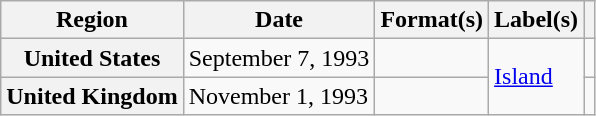<table class="wikitable plainrowheaders">
<tr>
<th scope="col">Region</th>
<th scope="col">Date</th>
<th scope="col">Format(s)</th>
<th scope="col">Label(s)</th>
<th scope="col"></th>
</tr>
<tr>
<th scope="row">United States</th>
<td>September 7, 1993</td>
<td></td>
<td rowspan="2"><a href='#'>Island</a></td>
<td></td>
</tr>
<tr>
<th scope="row">United Kingdom</th>
<td>November 1, 1993</td>
<td></td>
<td></td>
</tr>
</table>
